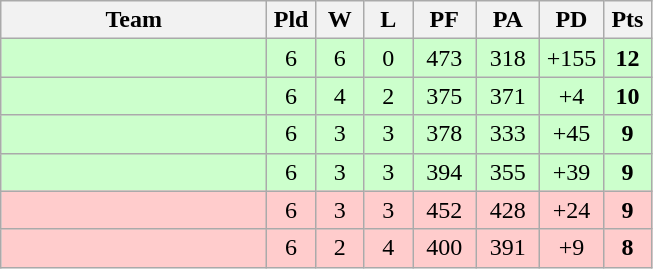<table class="wikitable" style="text-align:center;">
<tr>
<th width=170>Team</th>
<th width=25>Pld</th>
<th width=25>W</th>
<th width=25>L</th>
<th width=35>PF</th>
<th width=35>PA</th>
<th width=35>PD</th>
<th width=25>Pts</th>
</tr>
<tr bgcolor=ccffcc>
<td align="left"></td>
<td>6</td>
<td>6</td>
<td>0</td>
<td>473</td>
<td>318</td>
<td>+155</td>
<td><strong>12</strong></td>
</tr>
<tr bgcolor=ccffcc>
<td align="left"></td>
<td>6</td>
<td>4</td>
<td>2</td>
<td>375</td>
<td>371</td>
<td>+4</td>
<td><strong>10</strong></td>
</tr>
<tr bgcolor=ccffcc>
<td align="left"></td>
<td>6</td>
<td>3</td>
<td>3</td>
<td>378</td>
<td>333</td>
<td>+45</td>
<td><strong>9</strong></td>
</tr>
<tr bgcolor=ccffcc>
<td align="left"></td>
<td>6</td>
<td>3</td>
<td>3</td>
<td>394</td>
<td>355</td>
<td>+39</td>
<td><strong>9</strong></td>
</tr>
<tr bgcolor=ffcccc>
<td align="left"></td>
<td>6</td>
<td>3</td>
<td>3</td>
<td>452</td>
<td>428</td>
<td>+24</td>
<td><strong>9</strong></td>
</tr>
<tr bgcolor=ffcccc>
<td align="left"></td>
<td>6</td>
<td>2</td>
<td>4</td>
<td>400</td>
<td>391</td>
<td>+9</td>
<td><strong>8</strong></td>
</tr>
</table>
